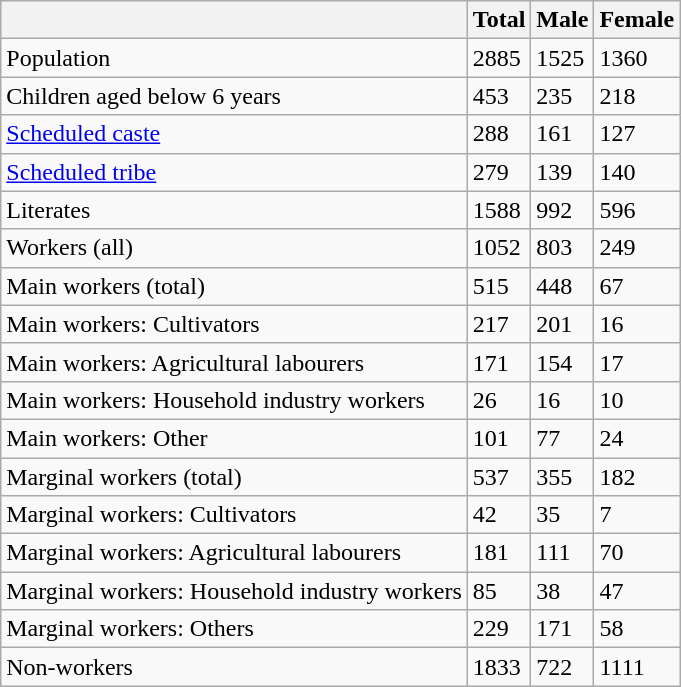<table class="wikitable sortable">
<tr>
<th></th>
<th>Total</th>
<th>Male</th>
<th>Female</th>
</tr>
<tr>
<td>Population</td>
<td>2885</td>
<td>1525</td>
<td>1360</td>
</tr>
<tr>
<td>Children aged below 6 years</td>
<td>453</td>
<td>235</td>
<td>218</td>
</tr>
<tr>
<td><a href='#'>Scheduled caste</a></td>
<td>288</td>
<td>161</td>
<td>127</td>
</tr>
<tr>
<td><a href='#'>Scheduled tribe</a></td>
<td>279</td>
<td>139</td>
<td>140</td>
</tr>
<tr>
<td>Literates</td>
<td>1588</td>
<td>992</td>
<td>596</td>
</tr>
<tr>
<td>Workers (all)</td>
<td>1052</td>
<td>803</td>
<td>249</td>
</tr>
<tr>
<td>Main workers (total)</td>
<td>515</td>
<td>448</td>
<td>67</td>
</tr>
<tr>
<td>Main workers: Cultivators</td>
<td>217</td>
<td>201</td>
<td>16</td>
</tr>
<tr>
<td>Main workers: Agricultural labourers</td>
<td>171</td>
<td>154</td>
<td>17</td>
</tr>
<tr>
<td>Main workers: Household industry workers</td>
<td>26</td>
<td>16</td>
<td>10</td>
</tr>
<tr>
<td>Main workers: Other</td>
<td>101</td>
<td>77</td>
<td>24</td>
</tr>
<tr>
<td>Marginal workers (total)</td>
<td>537</td>
<td>355</td>
<td>182</td>
</tr>
<tr>
<td>Marginal workers: Cultivators</td>
<td>42</td>
<td>35</td>
<td>7</td>
</tr>
<tr>
<td>Marginal workers: Agricultural labourers</td>
<td>181</td>
<td>111</td>
<td>70</td>
</tr>
<tr>
<td>Marginal workers: Household industry workers</td>
<td>85</td>
<td>38</td>
<td>47</td>
</tr>
<tr>
<td>Marginal workers: Others</td>
<td>229</td>
<td>171</td>
<td>58</td>
</tr>
<tr>
<td>Non-workers</td>
<td>1833</td>
<td>722</td>
<td>1111</td>
</tr>
</table>
